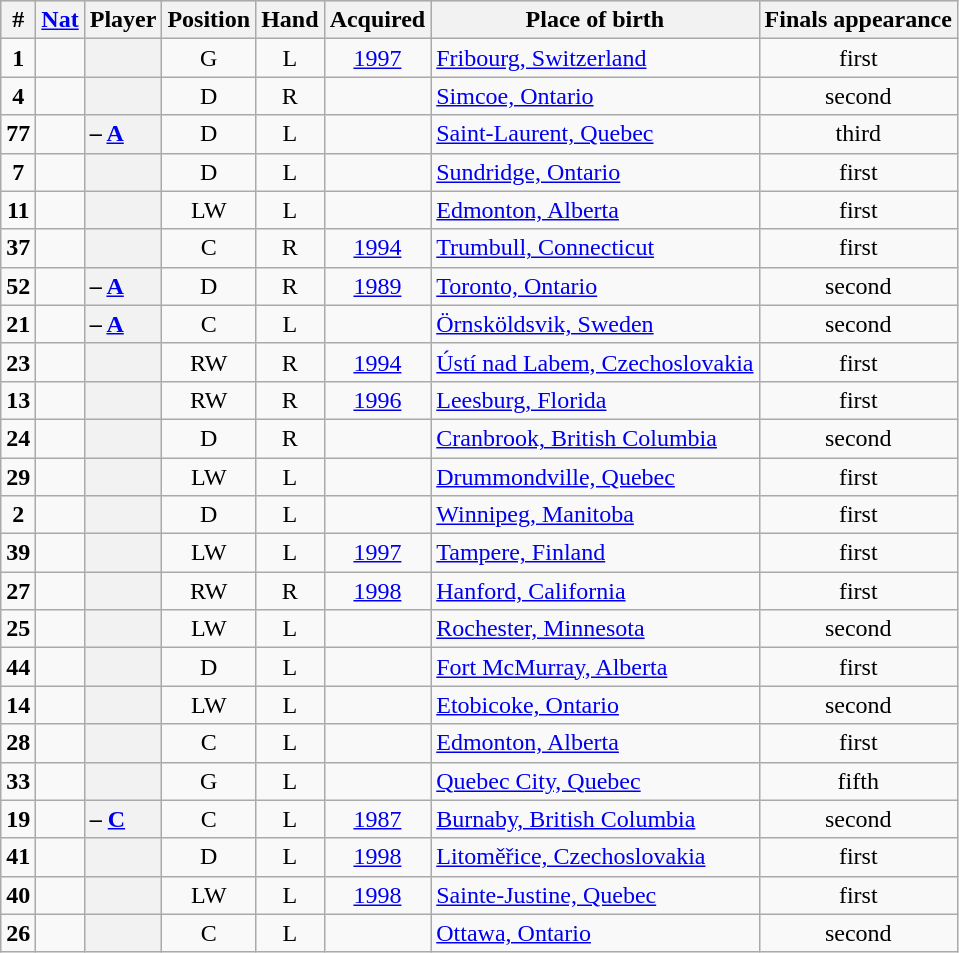<table class="sortable wikitable plainrowheaders" style="text-align:center;">
<tr style="background:#ddd;">
<th scope="col">#</th>
<th scope="col"><a href='#'>Nat</a></th>
<th scope="col">Player</th>
<th scope="col">Position</th>
<th scope="col">Hand</th>
<th scope="col">Acquired</th>
<th scope="col" class="unsortable">Place of birth</th>
<th scope="col" class="unsortable">Finals appearance</th>
</tr>
<tr>
<td><strong>1</strong></td>
<td></td>
<th scope="row" style="text-align:left;"></th>
<td>G</td>
<td>L</td>
<td><a href='#'>1997</a></td>
<td style="text-align:left;"><a href='#'>Fribourg, Switzerland</a></td>
<td>first </td>
</tr>
<tr>
<td><strong>4</strong></td>
<td></td>
<th scope="row" style="text-align:left;"></th>
<td>D</td>
<td>R</td>
<td></td>
<td style="text-align:left;"><a href='#'>Simcoe, Ontario</a></td>
<td>second </td>
</tr>
<tr>
<td><strong>77</strong></td>
<td></td>
<th scope="row" style="text-align:left;"> – <strong><a href='#'>A</a></strong></th>
<td>D</td>
<td>L</td>
<td></td>
<td style="text-align:left;"><a href='#'>Saint-Laurent, Quebec</a></td>
<td>third </td>
</tr>
<tr>
<td><strong>7</strong></td>
<td></td>
<th scope="row" style="text-align:left;"></th>
<td>D</td>
<td>L</td>
<td></td>
<td style="text-align:left;"><a href='#'>Sundridge, Ontario</a></td>
<td>first</td>
</tr>
<tr>
<td><strong>11</strong></td>
<td></td>
<th scope="row" style="text-align:left;"></th>
<td>LW</td>
<td>L</td>
<td></td>
<td style="text-align:left;"><a href='#'>Edmonton, Alberta</a></td>
<td>first</td>
</tr>
<tr>
<td><strong>37</strong></td>
<td></td>
<th scope="row" style="text-align:left;"></th>
<td>C</td>
<td>R</td>
<td><a href='#'>1994</a></td>
<td style="text-align:left;"><a href='#'>Trumbull, Connecticut</a></td>
<td>first</td>
</tr>
<tr>
<td><strong>52</strong></td>
<td></td>
<th scope="row" style="text-align:left;"> – <strong><a href='#'>A</a></strong></th>
<td>D</td>
<td>R</td>
<td><a href='#'>1989</a></td>
<td style="text-align:left;"><a href='#'>Toronto, Ontario</a></td>
<td>second </td>
</tr>
<tr>
<td><strong>21</strong></td>
<td></td>
<th scope="row" style="text-align:left;"> – <strong><a href='#'>A</a></strong></th>
<td>C</td>
<td>L</td>
<td></td>
<td style="text-align:left;"><a href='#'>Örnsköldsvik, Sweden</a></td>
<td>second </td>
</tr>
<tr>
<td><strong>23</strong></td>
<td></td>
<th scope="row" style="text-align:left;"></th>
<td>RW</td>
<td>R</td>
<td><a href='#'>1994</a></td>
<td style="text-align:left;"><a href='#'>Ústí nad Labem, Czechoslovakia</a></td>
<td>first</td>
</tr>
<tr>
<td><strong>13</strong></td>
<td></td>
<th scope="row" style="text-align:left;"></th>
<td>RW</td>
<td>R</td>
<td><a href='#'>1996</a></td>
<td style="text-align:left;"><a href='#'>Leesburg, Florida</a></td>
<td>first</td>
</tr>
<tr>
<td><strong>24</strong></td>
<td></td>
<th scope="row" style="text-align:left;"></th>
<td>D</td>
<td>R</td>
<td></td>
<td style="text-align:left;"><a href='#'>Cranbrook, British Columbia</a></td>
<td>second </td>
</tr>
<tr>
<td><strong>29</strong></td>
<td></td>
<th scope="row" style="text-align:left;"></th>
<td>LW</td>
<td>L</td>
<td></td>
<td style="text-align:left;"><a href='#'>Drummondville, Quebec</a></td>
<td>first</td>
</tr>
<tr>
<td><strong>2</strong></td>
<td></td>
<th scope="row" style="text-align:left;"></th>
<td>D</td>
<td>L</td>
<td></td>
<td style="text-align:left;"><a href='#'>Winnipeg, Manitoba</a></td>
<td>first </td>
</tr>
<tr>
<td><strong>39</strong></td>
<td></td>
<th scope="row" style="text-align:left;"></th>
<td>LW</td>
<td>L</td>
<td><a href='#'>1997</a></td>
<td style="text-align:left;"><a href='#'>Tampere, Finland</a></td>
<td>first</td>
</tr>
<tr>
<td><strong>27</strong></td>
<td></td>
<th scope="row" style="text-align:left;"></th>
<td>RW</td>
<td>R</td>
<td><a href='#'>1998</a></td>
<td style="text-align:left;"><a href='#'>Hanford, California</a></td>
<td>first </td>
</tr>
<tr>
<td><strong>25</strong></td>
<td></td>
<th scope="row" style="text-align:left;"></th>
<td>LW</td>
<td>L</td>
<td></td>
<td style="text-align:left;"><a href='#'>Rochester, Minnesota</a></td>
<td>second </td>
</tr>
<tr>
<td><strong>44</strong></td>
<td></td>
<th scope="row" style="text-align:left;"></th>
<td>D</td>
<td>L</td>
<td></td>
<td style="text-align:left;"><a href='#'>Fort McMurray, Alberta</a></td>
<td>first </td>
</tr>
<tr>
<td><strong>14</strong></td>
<td></td>
<th scope="row" style="text-align:left;"></th>
<td>LW</td>
<td>L</td>
<td></td>
<td style="text-align:left;"><a href='#'>Etobicoke, Ontario</a></td>
<td>second </td>
</tr>
<tr>
<td><strong>28</strong></td>
<td></td>
<th scope="row" style="text-align:left;"></th>
<td>C</td>
<td>L</td>
<td></td>
<td style="text-align:left;"><a href='#'>Edmonton, Alberta</a></td>
<td>first</td>
</tr>
<tr>
<td><strong>33</strong></td>
<td></td>
<th scope="row" style="text-align:left;"></th>
<td>G</td>
<td>L</td>
<td></td>
<td style="text-align:left;"><a href='#'>Quebec City, Quebec</a></td>
<td>fifth </td>
</tr>
<tr>
<td><strong>19</strong></td>
<td></td>
<th scope="row" style="text-align:left;"> – <strong><a href='#'>C</a></strong></th>
<td>C</td>
<td>L</td>
<td><a href='#'>1987</a></td>
<td style="text-align:left;"><a href='#'>Burnaby, British Columbia</a></td>
<td>second </td>
</tr>
<tr>
<td><strong>41</strong></td>
<td></td>
<th scope="row" style="text-align:left;"></th>
<td>D</td>
<td>L</td>
<td><a href='#'>1998</a></td>
<td style="text-align:left;"><a href='#'>Litoměřice, Czechoslovakia</a></td>
<td>first</td>
</tr>
<tr>
<td><strong>40</strong></td>
<td></td>
<th scope="row" style="text-align:left;"></th>
<td>LW</td>
<td>L</td>
<td><a href='#'>1998</a></td>
<td style="text-align:left;"><a href='#'>Sainte-Justine, Quebec</a></td>
<td>first</td>
</tr>
<tr>
<td><strong>26</strong></td>
<td></td>
<th scope="row" style="text-align:left;"></th>
<td>C</td>
<td>L</td>
<td></td>
<td style="text-align:left;"><a href='#'>Ottawa, Ontario</a></td>
<td>second </td>
</tr>
</table>
